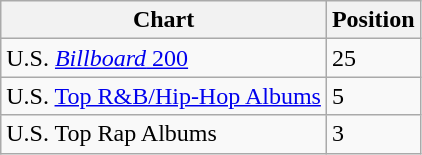<table class="wikitable">
<tr>
<th>Chart</th>
<th>Position</th>
</tr>
<tr>
<td>U.S. <a href='#'><em>Billboard</em> 200</a></td>
<td>25</td>
</tr>
<tr>
<td>U.S. <a href='#'>Top R&B/Hip-Hop Albums</a></td>
<td>5</td>
</tr>
<tr>
<td>U.S. Top Rap Albums</td>
<td>3</td>
</tr>
</table>
